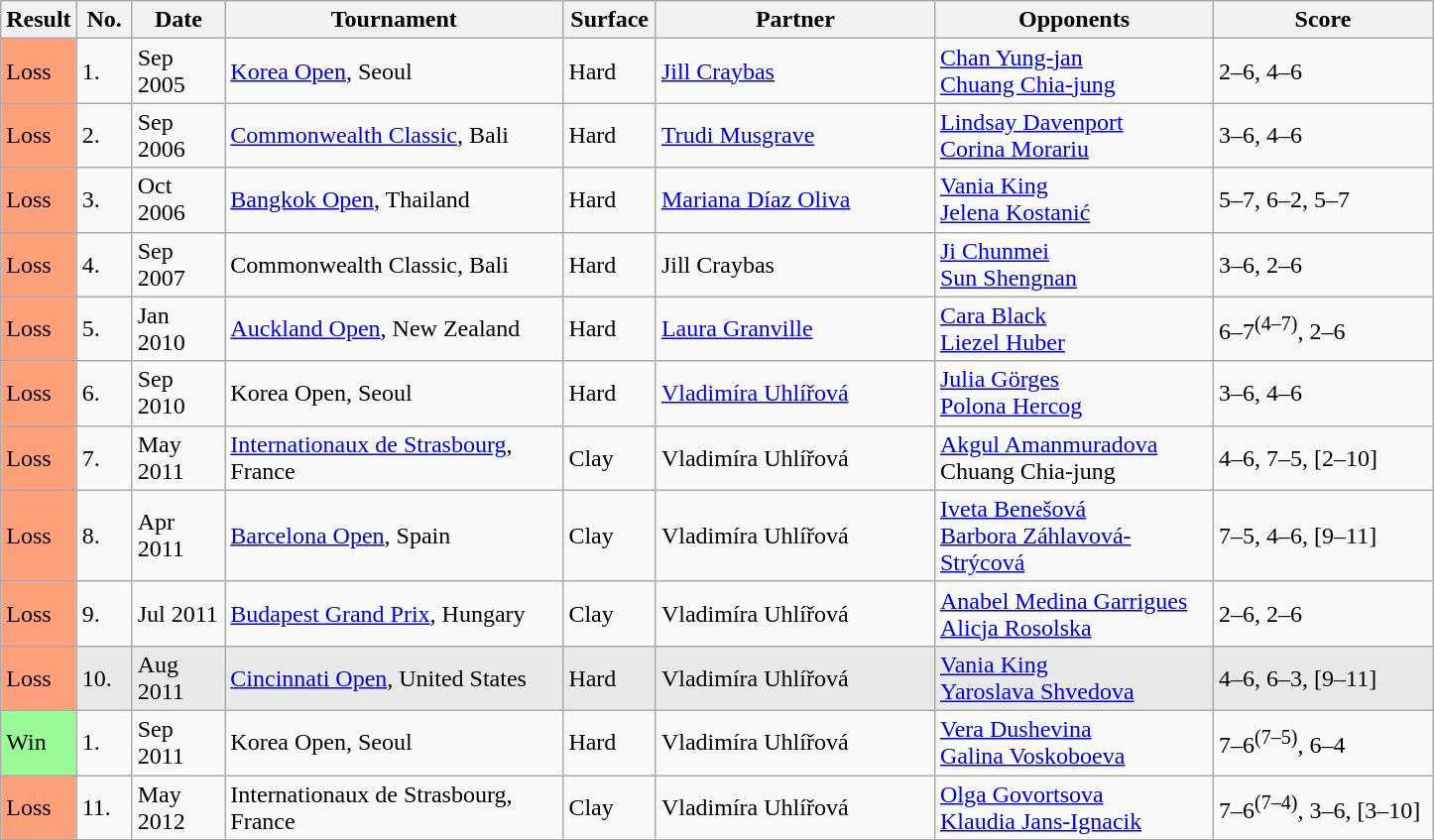<table class="sortable wikitable">
<tr>
<th>Result</th>
<th width=30>No.</th>
<th style="width:55px">Date</th>
<th style="width:220px">Tournament</th>
<th style="width:55px">Surface</th>
<th style="width:180px">Partner</th>
<th style="width:180px">Opponents</th>
<th style="width:140px" class=unsortable>Score</th>
</tr>
<tr>
<td style="background:#ffa07a;">Loss</td>
<td>1.</td>
<td>Sep 2005</td>
<td><a href='#'>Korea Open</a>, Seoul</td>
<td>Hard</td>
<td> <a href='#'>Jill Craybas</a></td>
<td> <a href='#'>Chan Yung-jan</a> <br>  <a href='#'>Chuang Chia-jung</a></td>
<td>2–6, 4–6</td>
</tr>
<tr>
<td style="background:#ffa07a;">Loss</td>
<td>2.</td>
<td>Sep 2006</td>
<td><a href='#'>Commonwealth Classic</a>, Bali</td>
<td>Hard</td>
<td> <a href='#'>Trudi Musgrave</a></td>
<td> <a href='#'>Lindsay Davenport</a> <br>  <a href='#'>Corina Morariu</a></td>
<td>3–6, 4–6</td>
</tr>
<tr>
<td style="background:#ffa07a;">Loss</td>
<td>3.</td>
<td>Oct 2006</td>
<td><a href='#'>Bangkok Open</a>, Thailand</td>
<td>Hard</td>
<td> <a href='#'>Mariana Díaz Oliva</a></td>
<td> <a href='#'>Vania King</a> <br>  <a href='#'>Jelena Kostanić</a></td>
<td>5–7, 6–2, 5–7</td>
</tr>
<tr>
<td style="background:#ffa07a;">Loss</td>
<td>4.</td>
<td>Sep 2007</td>
<td>Commonwealth Classic, Bali</td>
<td>Hard</td>
<td> Jill Craybas</td>
<td> <a href='#'>Ji Chunmei</a> <br>  <a href='#'>Sun Shengnan</a></td>
<td>3–6, 2–6</td>
</tr>
<tr>
<td style="background:#ffa07a;">Loss</td>
<td>5.</td>
<td>Jan 2010</td>
<td><a href='#'>Auckland Open</a>, New Zealand</td>
<td>Hard</td>
<td> <a href='#'>Laura Granville</a></td>
<td> <a href='#'>Cara Black</a> <br>  <a href='#'>Liezel Huber</a></td>
<td>6–7<sup>(4–7)</sup>, 2–6</td>
</tr>
<tr>
<td style="background:#ffa07a;">Loss</td>
<td>6.</td>
<td>Sep 2010</td>
<td>Korea Open, Seoul</td>
<td>Hard</td>
<td> <a href='#'>Vladimíra Uhlířová</a></td>
<td> <a href='#'>Julia Görges</a> <br>  <a href='#'>Polona Hercog</a></td>
<td>3–6, 4–6</td>
</tr>
<tr>
<td style="background:#ffa07a;">Loss</td>
<td>7.</td>
<td>May 2011</td>
<td><a href='#'>Internationaux de Strasbourg</a>, France</td>
<td>Clay</td>
<td> Vladimíra Uhlířová</td>
<td> <a href='#'>Akgul Amanmuradova</a> <br>  Chuang Chia-jung</td>
<td>4–6, 7–5, [2–10]</td>
</tr>
<tr>
<td style="background:#ffa07a;">Loss</td>
<td>8.</td>
<td>Apr 2011</td>
<td><a href='#'>Barcelona Open</a>, Spain</td>
<td>Clay</td>
<td> Vladimíra Uhlířová</td>
<td> <a href='#'>Iveta Benešová</a> <br>  <a href='#'>Barbora Záhlavová-Strýcová</a></td>
<td>7–5, 4–6, [9–11]</td>
</tr>
<tr>
<td style="background:#ffa07a;">Loss</td>
<td>9.</td>
<td>Jul 2011</td>
<td><a href='#'>Budapest Grand Prix</a>, Hungary</td>
<td>Clay</td>
<td> Vladimíra Uhlířová</td>
<td> <a href='#'>Anabel Medina Garrigues</a> <br>  <a href='#'>Alicja Rosolska</a></td>
<td>2–6, 2–6</td>
</tr>
<tr bgcolor=#e9e9e9>
<td style="background:#ffa07a;">Loss</td>
<td>10.</td>
<td>Aug 2011</td>
<td><a href='#'>Cincinnati Open</a>, United States</td>
<td>Hard</td>
<td> Vladimíra Uhlířová</td>
<td> <a href='#'>Vania King</a> <br>  <a href='#'>Yaroslava Shvedova</a></td>
<td>4–6, 6–3, [9–11]</td>
</tr>
<tr>
<td style="background:#98fb98;">Win</td>
<td>1.</td>
<td>Sep 2011</td>
<td>Korea Open, Seoul</td>
<td>Hard</td>
<td> Vladimíra Uhlířová</td>
<td> <a href='#'>Vera Dushevina</a> <br>  <a href='#'>Galina Voskoboeva</a></td>
<td>7–6<sup>(7–5)</sup>, 6–4</td>
</tr>
<tr>
<td style="background:#ffa07a;">Loss</td>
<td>11.</td>
<td>May 2012</td>
<td>Internationaux de Strasbourg, France</td>
<td>Clay</td>
<td> Vladimíra Uhlířová</td>
<td> <a href='#'>Olga Govortsova</a> <br>  <a href='#'>Klaudia Jans-Ignacik</a></td>
<td>7–6<sup>(7–4)</sup>, 3–6, [3–10]</td>
</tr>
</table>
